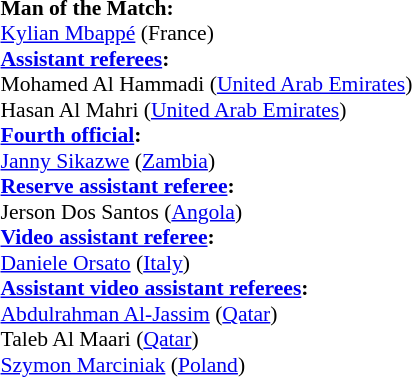<table style="width:100%; font-size:90%;">
<tr>
<td><br><strong>Man of the Match:</strong>
<br><a href='#'>Kylian Mbappé</a> (France)<br><strong><a href='#'>Assistant referees</a>:</strong>
<br>Mohamed Al Hammadi (<a href='#'>United Arab Emirates</a>)
<br>Hasan Al Mahri (<a href='#'>United Arab Emirates</a>)
<br><strong><a href='#'>Fourth official</a>:</strong>
<br><a href='#'>Janny Sikazwe</a> (<a href='#'>Zambia</a>)
<br><strong><a href='#'>Reserve assistant referee</a>:</strong>
<br>Jerson Dos Santos (<a href='#'>Angola</a>)
<br><strong><a href='#'>Video assistant referee</a>:</strong>
<br><a href='#'>Daniele Orsato</a> (<a href='#'>Italy</a>)
<br><strong><a href='#'>Assistant video assistant referees</a>:</strong>
<br><a href='#'>Abdulrahman Al-Jassim</a> (<a href='#'>Qatar</a>)
<br>Taleb Al Maari (<a href='#'>Qatar</a>)
<br><a href='#'>Szymon Marciniak</a> (<a href='#'>Poland</a>)</td>
</tr>
</table>
